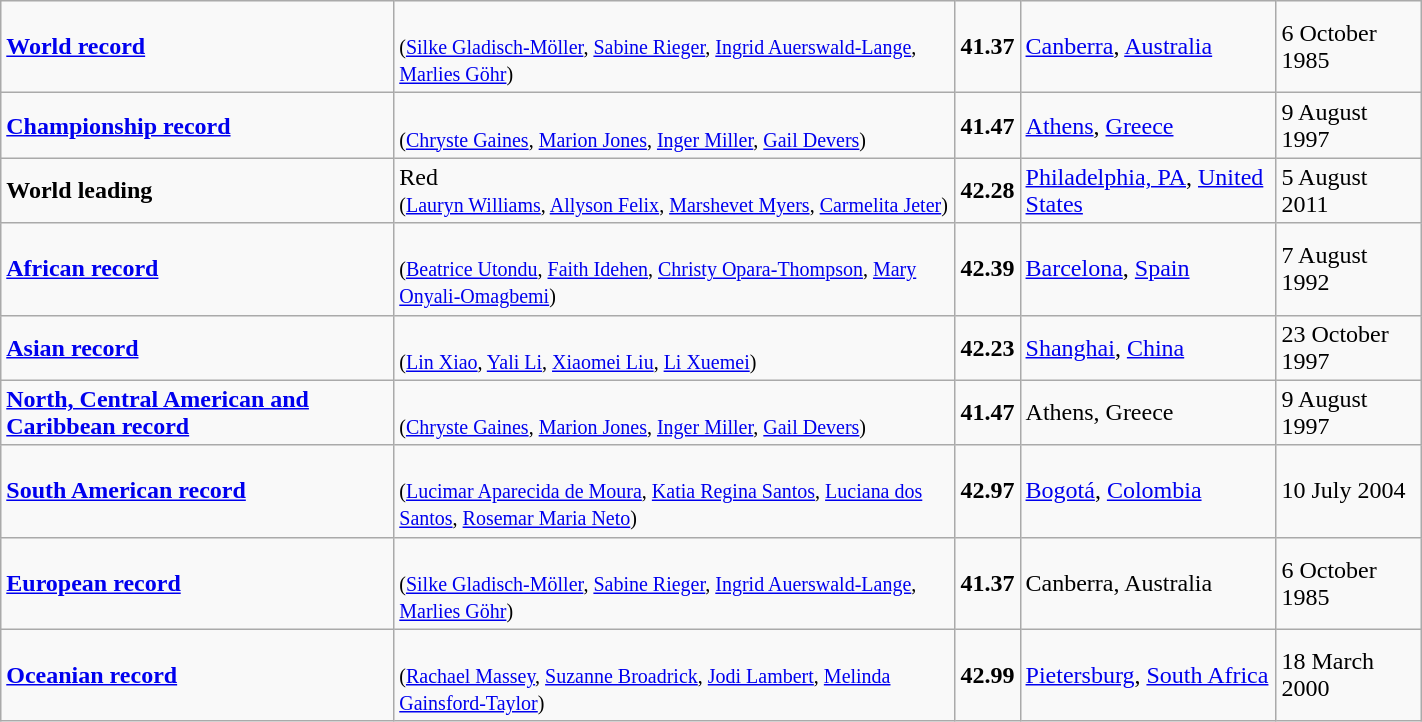<table class="wikitable" width=75%>
<tr>
<td><strong><a href='#'>World record</a></strong></td>
<td> <br><small>(<a href='#'>Silke Gladisch-Möller</a>, <a href='#'>Sabine Rieger</a>, <a href='#'>Ingrid Auerswald-Lange</a>, <a href='#'>Marlies Göhr</a>)</small></td>
<td><strong>41.37</strong></td>
<td><a href='#'>Canberra</a>, <a href='#'>Australia</a></td>
<td>6 October 1985</td>
</tr>
<tr>
<td><strong><a href='#'>Championship record</a></strong></td>
<td> <br><small>(<a href='#'>Chryste Gaines</a>, <a href='#'>Marion Jones</a>, <a href='#'>Inger Miller</a>, <a href='#'>Gail Devers</a>)</small></td>
<td><strong>41.47</strong></td>
<td><a href='#'>Athens</a>, <a href='#'>Greece</a></td>
<td>9 August 1997</td>
</tr>
<tr>
<td><strong>World leading</strong></td>
<td> Red<br><small>(<a href='#'>Lauryn Williams</a>, <a href='#'>Allyson Felix</a>, <a href='#'>Marshevet Myers</a>, <a href='#'>Carmelita Jeter</a>)</small></td>
<td><strong>42.28</strong></td>
<td><a href='#'>Philadelphia, PA</a>, <a href='#'>United States</a></td>
<td>5 August 2011</td>
</tr>
<tr>
<td><strong><a href='#'>African record</a></strong></td>
<td> <br><small>(<a href='#'>Beatrice Utondu</a>, <a href='#'>Faith Idehen</a>, <a href='#'>Christy Opara-Thompson</a>, <a href='#'>Mary Onyali-Omagbemi</a>)</small></td>
<td><strong>42.39</strong></td>
<td><a href='#'>Barcelona</a>, <a href='#'>Spain</a></td>
<td>7 August 1992</td>
</tr>
<tr>
<td><strong><a href='#'>Asian record</a></strong></td>
<td> <br><small>(<a href='#'>Lin Xiao</a>, <a href='#'>Yali Li</a>, <a href='#'>Xiaomei Liu</a>, <a href='#'>Li Xuemei</a>)</small></td>
<td><strong>42.23</strong></td>
<td><a href='#'>Shanghai</a>, <a href='#'>China</a></td>
<td>23 October 1997</td>
</tr>
<tr>
<td><strong><a href='#'>North, Central American and Caribbean record</a></strong></td>
<td> <br><small>(<a href='#'>Chryste Gaines</a>, <a href='#'>Marion Jones</a>, <a href='#'>Inger Miller</a>, <a href='#'>Gail Devers</a>)</small></td>
<td><strong>41.47</strong></td>
<td>Athens, Greece</td>
<td>9 August 1997</td>
</tr>
<tr>
<td><strong><a href='#'>South American record</a></strong></td>
<td> <br><small>(<a href='#'>Lucimar Aparecida de Moura</a>, <a href='#'>Katia Regina Santos</a>, <a href='#'>Luciana dos Santos</a>, <a href='#'>Rosemar Maria Neto</a>)</small></td>
<td><strong>42.97</strong></td>
<td><a href='#'>Bogotá</a>, <a href='#'>Colombia</a></td>
<td>10 July 2004</td>
</tr>
<tr>
<td><strong><a href='#'>European record</a></strong></td>
<td> <br><small>(<a href='#'>Silke Gladisch-Möller</a>, <a href='#'>Sabine Rieger</a>, <a href='#'>Ingrid Auerswald-Lange</a>, <a href='#'>Marlies Göhr</a>)</small></td>
<td><strong>41.37</strong></td>
<td>Canberra, Australia</td>
<td>6 October 1985</td>
</tr>
<tr>
<td><strong><a href='#'>Oceanian record</a></strong></td>
<td> <br><small>(<a href='#'>Rachael Massey</a>, <a href='#'>Suzanne Broadrick</a>, <a href='#'>Jodi Lambert</a>, <a href='#'>Melinda Gainsford-Taylor</a>)</small></td>
<td><strong>42.99</strong></td>
<td><a href='#'>Pietersburg</a>, <a href='#'>South Africa</a></td>
<td>18 March 2000</td>
</tr>
</table>
